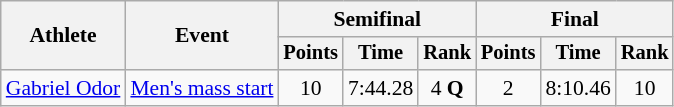<table class="wikitable" style="font-size:90%; text-align:center">
<tr>
<th rowspan=2>Athlete</th>
<th rowspan=2>Event</th>
<th colspan="3">Semifinal</th>
<th colspan="3">Final</th>
</tr>
<tr style="font-size:95%">
<th>Points</th>
<th>Time</th>
<th>Rank</th>
<th>Points</th>
<th>Time</th>
<th>Rank</th>
</tr>
<tr>
<td align=left><a href='#'>Gabriel Odor</a></td>
<td align=left><a href='#'>Men's mass start</a></td>
<td>10</td>
<td>7:44.28</td>
<td>4 <strong>Q</strong></td>
<td>2</td>
<td>8:10.46</td>
<td>10</td>
</tr>
</table>
